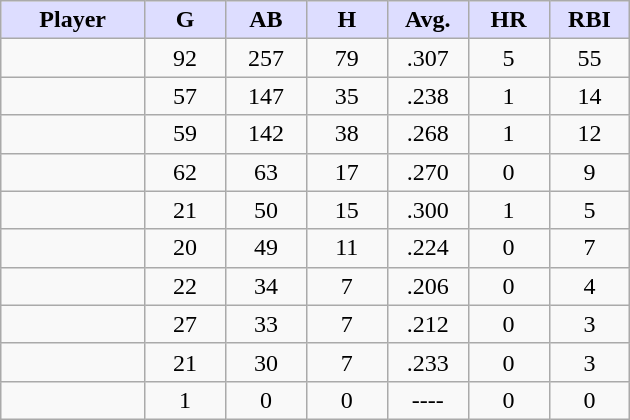<table class="wikitable sortable">
<tr>
<th style="background:#ddf; width:16%;">Player</th>
<th style="background:#ddf; width:9%;">G</th>
<th style="background:#ddf; width:9%;">AB</th>
<th style="background:#ddf; width:9%;">H</th>
<th style="background:#ddf; width:9%;">Avg.</th>
<th style="background:#ddf; width:9%;">HR</th>
<th style="background:#ddf; width:9%;">RBI</th>
</tr>
<tr style="text-align:center;">
<td></td>
<td>92</td>
<td>257</td>
<td>79</td>
<td>.307</td>
<td>5</td>
<td>55</td>
</tr>
<tr align="center">
<td></td>
<td>57</td>
<td>147</td>
<td>35</td>
<td>.238</td>
<td>1</td>
<td>14</td>
</tr>
<tr align="center">
<td></td>
<td>59</td>
<td>142</td>
<td>38</td>
<td>.268</td>
<td>1</td>
<td>12</td>
</tr>
<tr align="center">
<td></td>
<td>62</td>
<td>63</td>
<td>17</td>
<td>.270</td>
<td>0</td>
<td>9</td>
</tr>
<tr align="center">
<td></td>
<td>21</td>
<td>50</td>
<td>15</td>
<td>.300</td>
<td>1</td>
<td>5</td>
</tr>
<tr align="center">
<td></td>
<td>20</td>
<td>49</td>
<td>11</td>
<td>.224</td>
<td>0</td>
<td>7</td>
</tr>
<tr style="text-align:center;">
<td></td>
<td>22</td>
<td>34</td>
<td>7</td>
<td>.206</td>
<td>0</td>
<td>4</td>
</tr>
<tr align="center">
<td></td>
<td>27</td>
<td>33</td>
<td>7</td>
<td>.212</td>
<td>0</td>
<td>3</td>
</tr>
<tr align="center">
<td></td>
<td>21</td>
<td>30</td>
<td>7</td>
<td>.233</td>
<td>0</td>
<td>3</td>
</tr>
<tr align="center">
<td></td>
<td>1</td>
<td>0</td>
<td>0</td>
<td>----</td>
<td>0</td>
<td>0</td>
</tr>
</table>
